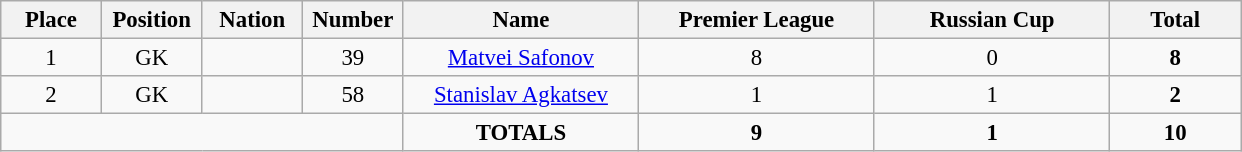<table class="wikitable" style="font-size: 95%; text-align: center;">
<tr>
<th width=60>Place</th>
<th width=60>Position</th>
<th width=60>Nation</th>
<th width=60>Number</th>
<th width=150>Name</th>
<th width=150>Premier League</th>
<th width=150>Russian Cup</th>
<th width=80><strong>Total</strong></th>
</tr>
<tr>
<td>1</td>
<td>GK</td>
<td></td>
<td>39</td>
<td><a href='#'>Matvei Safonov</a></td>
<td>8</td>
<td>0</td>
<td><strong>8</strong></td>
</tr>
<tr>
<td>2</td>
<td>GK</td>
<td></td>
<td>58</td>
<td><a href='#'>Stanislav Agkatsev</a></td>
<td>1</td>
<td>1</td>
<td><strong>2</strong></td>
</tr>
<tr>
<td colspan="4"></td>
<td><strong>TOTALS</strong></td>
<td><strong>9</strong></td>
<td><strong>1</strong></td>
<td><strong>10</strong></td>
</tr>
</table>
